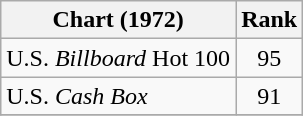<table class="wikitable">
<tr>
<th>Chart (1972)</th>
<th style="text-align:center;">Rank</th>
</tr>
<tr>
<td>U.S. <em>Billboard</em> Hot 100</td>
<td style="text-align:center;">95</td>
</tr>
<tr>
<td>U.S. <em>Cash Box</em> </td>
<td style="text-align:center;">91</td>
</tr>
<tr>
</tr>
</table>
